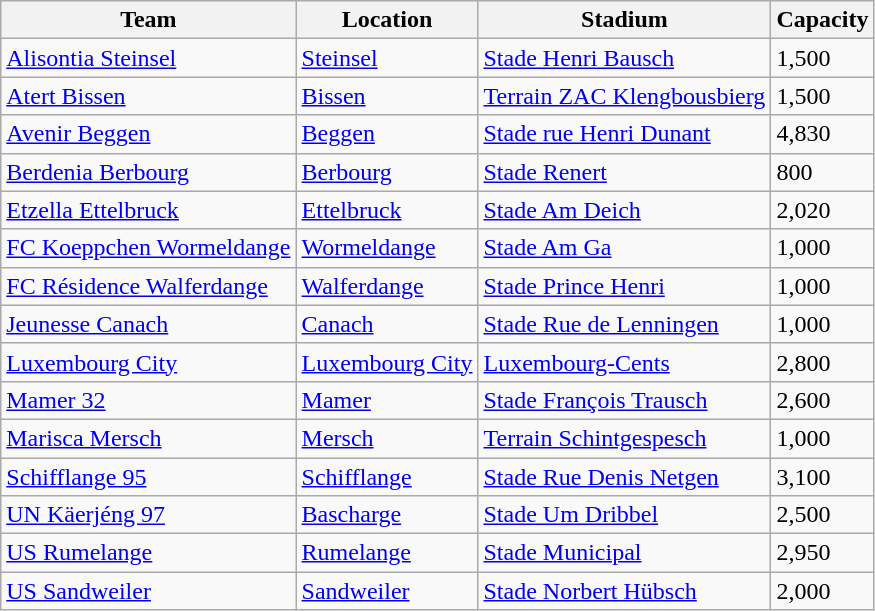<table class="wikitable">
<tr>
<th>Team</th>
<th>Location</th>
<th>Stadium</th>
<th>Capacity</th>
</tr>
<tr>
<td><a href='#'>Alisontia Steinsel</a></td>
<td><a href='#'>Steinsel</a></td>
<td><a href='#'>Stade Henri Bausch</a></td>
<td>1,500</td>
</tr>
<tr>
<td><a href='#'>Atert Bissen</a></td>
<td><a href='#'>Bissen</a></td>
<td><a href='#'>Terrain ZAC Klengbousbierg</a></td>
<td>1,500</td>
</tr>
<tr>
<td><a href='#'>Avenir Beggen</a></td>
<td><a href='#'>Beggen</a></td>
<td><a href='#'>Stade rue Henri Dunant</a></td>
<td>4,830</td>
</tr>
<tr>
<td><a href='#'>Berdenia Berbourg</a></td>
<td><a href='#'>Berbourg</a></td>
<td><a href='#'>Stade Renert</a></td>
<td>800</td>
</tr>
<tr>
<td><a href='#'>Etzella Ettelbruck</a></td>
<td><a href='#'>Ettelbruck</a></td>
<td><a href='#'>Stade Am Deich</a></td>
<td>2,020</td>
</tr>
<tr>
<td><a href='#'>FC Koeppchen Wormeldange</a></td>
<td><a href='#'>Wormeldange</a></td>
<td><a href='#'>Stade Am Ga</a></td>
<td>1,000</td>
</tr>
<tr>
<td><a href='#'>FC Résidence Walferdange</a></td>
<td><a href='#'>Walferdange</a></td>
<td><a href='#'>Stade Prince Henri</a></td>
<td>1,000</td>
</tr>
<tr>
<td><a href='#'>Jeunesse Canach</a></td>
<td><a href='#'>Canach</a></td>
<td><a href='#'>Stade Rue de Lenningen</a></td>
<td>1,000</td>
</tr>
<tr>
<td><a href='#'>Luxembourg City</a></td>
<td><a href='#'>Luxembourg City</a></td>
<td><a href='#'>Luxembourg-Cents</a></td>
<td>2,800</td>
</tr>
<tr>
<td><a href='#'>Mamer 32</a></td>
<td><a href='#'>Mamer</a></td>
<td><a href='#'>Stade François Trausch</a></td>
<td>2,600</td>
</tr>
<tr>
<td><a href='#'>Marisca Mersch</a></td>
<td><a href='#'>Mersch</a></td>
<td><a href='#'>Terrain Schintgespesch</a></td>
<td>1,000</td>
</tr>
<tr>
<td><a href='#'>Schifflange 95</a></td>
<td><a href='#'>Schifflange</a></td>
<td><a href='#'>Stade Rue Denis Netgen</a></td>
<td>3,100</td>
</tr>
<tr>
<td><a href='#'>UN Käerjéng 97</a></td>
<td><a href='#'>Bascharge</a></td>
<td><a href='#'>Stade Um Dribbel</a></td>
<td>2,500</td>
</tr>
<tr>
<td><a href='#'>US Rumelange</a></td>
<td><a href='#'>Rumelange</a></td>
<td><a href='#'>Stade Municipal</a></td>
<td>2,950</td>
</tr>
<tr>
<td><a href='#'>US Sandweiler</a></td>
<td><a href='#'>Sandweiler</a></td>
<td><a href='#'>Stade Norbert Hübsch</a></td>
<td>2,000</td>
</tr>
</table>
